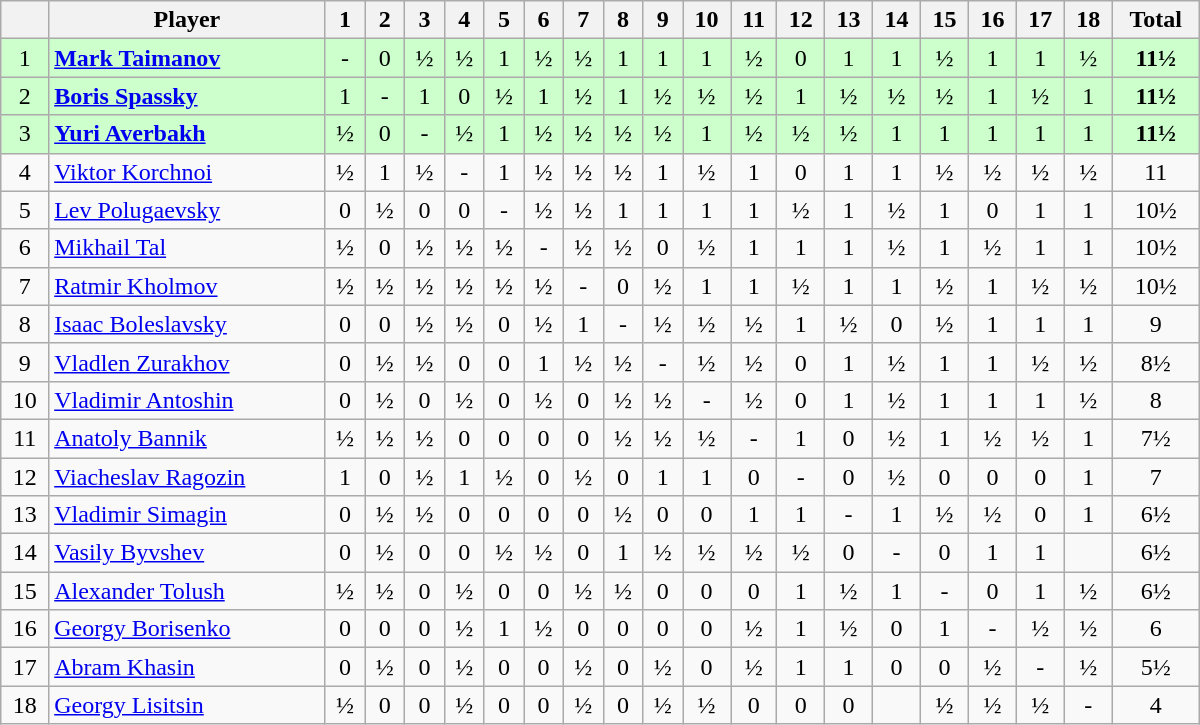<table class="wikitable" border="1" width="800px">
<tr>
<th></th>
<th>Player</th>
<th>1</th>
<th>2</th>
<th>3</th>
<th>4</th>
<th>5</th>
<th>6</th>
<th>7</th>
<th>8</th>
<th>9</th>
<th>10</th>
<th>11</th>
<th>12</th>
<th>13</th>
<th>14</th>
<th>15</th>
<th>16</th>
<th>17</th>
<th>18</th>
<th>Total</th>
</tr>
<tr align="center" style="background:#ccffcc;">
<td>1</td>
<td align="left"> <strong><a href='#'>Mark Taimanov</a></strong></td>
<td>-</td>
<td>0</td>
<td>½</td>
<td>½</td>
<td>1</td>
<td>½</td>
<td>½</td>
<td>1</td>
<td>1</td>
<td>1</td>
<td>½</td>
<td>0</td>
<td>1</td>
<td>1</td>
<td>½</td>
<td>1</td>
<td>1</td>
<td>½</td>
<td align="center"><strong>11½</strong></td>
</tr>
<tr align="center" style="background:#ccffcc;">
<td>2</td>
<td align="left"> <strong><a href='#'>Boris Spassky</a></strong></td>
<td>1</td>
<td>-</td>
<td>1</td>
<td>0</td>
<td>½</td>
<td>1</td>
<td>½</td>
<td>1</td>
<td>½</td>
<td>½</td>
<td>½</td>
<td>1</td>
<td>½</td>
<td>½</td>
<td>½</td>
<td>1</td>
<td>½</td>
<td>1</td>
<td align="center"><strong>11½</strong></td>
</tr>
<tr align="center" style="background:#ccffcc;">
<td>3</td>
<td align="left"> <strong><a href='#'>Yuri Averbakh</a></strong></td>
<td>½</td>
<td>0</td>
<td>-</td>
<td>½</td>
<td>1</td>
<td>½</td>
<td>½</td>
<td>½</td>
<td>½</td>
<td>1</td>
<td>½</td>
<td>½</td>
<td>½</td>
<td>1</td>
<td>1</td>
<td>1</td>
<td>1</td>
<td>1</td>
<td align="center"><strong>11½</strong></td>
</tr>
<tr align="center">
<td>4</td>
<td align="left"> <a href='#'>Viktor Korchnoi</a></td>
<td>½</td>
<td>1</td>
<td>½</td>
<td>-</td>
<td>1</td>
<td>½</td>
<td>½</td>
<td>½</td>
<td>1</td>
<td>½</td>
<td>1</td>
<td>0</td>
<td>1</td>
<td>1</td>
<td>½</td>
<td>½</td>
<td>½</td>
<td>½</td>
<td align="center">11</td>
</tr>
<tr align="center">
<td>5</td>
<td align="left"> <a href='#'>Lev Polugaevsky</a></td>
<td>0</td>
<td>½</td>
<td>0</td>
<td>0</td>
<td>-</td>
<td>½</td>
<td>½</td>
<td>1</td>
<td>1</td>
<td>1</td>
<td>1</td>
<td>½</td>
<td>1</td>
<td>½</td>
<td>1</td>
<td>0</td>
<td>1</td>
<td>1</td>
<td align="center">10½</td>
</tr>
<tr align="center">
<td>6</td>
<td align="left"> <a href='#'>Mikhail Tal</a></td>
<td>½</td>
<td>0</td>
<td>½</td>
<td>½</td>
<td>½</td>
<td>-</td>
<td>½</td>
<td>½</td>
<td>0</td>
<td>½</td>
<td>1</td>
<td>1</td>
<td>1</td>
<td>½</td>
<td>1</td>
<td>½</td>
<td>1</td>
<td>1</td>
<td align="center">10½</td>
</tr>
<tr align="center">
<td>7</td>
<td align="left"> <a href='#'>Ratmir Kholmov</a></td>
<td>½</td>
<td>½</td>
<td>½</td>
<td>½</td>
<td>½</td>
<td>½</td>
<td>-</td>
<td>0</td>
<td>½</td>
<td>1</td>
<td>1</td>
<td>½</td>
<td>1</td>
<td>1</td>
<td>½</td>
<td>1</td>
<td>½</td>
<td>½</td>
<td align="center">10½</td>
</tr>
<tr align="center">
<td>8</td>
<td align="left"> <a href='#'>Isaac Boleslavsky</a></td>
<td>0</td>
<td>0</td>
<td>½</td>
<td>½</td>
<td>0</td>
<td>½</td>
<td>1</td>
<td>-</td>
<td>½</td>
<td>½</td>
<td>½</td>
<td>1</td>
<td>½</td>
<td>0</td>
<td>½</td>
<td>1</td>
<td>1</td>
<td>1</td>
<td align="center">9</td>
</tr>
<tr align="center">
<td>9</td>
<td align="left"> <a href='#'>Vladlen Zurakhov</a></td>
<td>0</td>
<td>½</td>
<td>½</td>
<td>0</td>
<td>0</td>
<td>1</td>
<td>½</td>
<td>½</td>
<td>-</td>
<td>½</td>
<td>½</td>
<td>0</td>
<td>1</td>
<td>½</td>
<td>1</td>
<td>1</td>
<td>½</td>
<td>½</td>
<td align="center">8½</td>
</tr>
<tr align="center">
<td>10</td>
<td align="left"> <a href='#'>Vladimir Antoshin</a></td>
<td>0</td>
<td>½</td>
<td>0</td>
<td>½</td>
<td>0</td>
<td>½</td>
<td>0</td>
<td>½</td>
<td>½</td>
<td>-</td>
<td>½</td>
<td>0</td>
<td>1</td>
<td>½</td>
<td>1</td>
<td>1</td>
<td>1</td>
<td>½</td>
<td align="center">8</td>
</tr>
<tr align="center">
<td>11</td>
<td align="left"> <a href='#'>Anatoly Bannik</a></td>
<td>½</td>
<td>½</td>
<td>½</td>
<td>0</td>
<td>0</td>
<td>0</td>
<td>0</td>
<td>½</td>
<td>½</td>
<td>½</td>
<td>-</td>
<td>1</td>
<td>0</td>
<td>½</td>
<td>1</td>
<td>½</td>
<td>½</td>
<td>1</td>
<td align="center">7½</td>
</tr>
<tr align="center">
<td>12</td>
<td align="left"> <a href='#'>Viacheslav Ragozin</a></td>
<td>1</td>
<td>0</td>
<td>½</td>
<td>1</td>
<td>½</td>
<td>0</td>
<td>½</td>
<td>0</td>
<td>1</td>
<td>1</td>
<td>0</td>
<td>-</td>
<td>0</td>
<td>½</td>
<td>0</td>
<td>0</td>
<td>0</td>
<td>1</td>
<td align="center">7</td>
</tr>
<tr align="center">
<td>13</td>
<td align="left"> <a href='#'>Vladimir Simagin</a></td>
<td>0</td>
<td>½</td>
<td>½</td>
<td>0</td>
<td>0</td>
<td>0</td>
<td>0</td>
<td>½</td>
<td>0</td>
<td>0</td>
<td>1</td>
<td>1</td>
<td>-</td>
<td>1</td>
<td>½</td>
<td>½</td>
<td>0</td>
<td>1</td>
<td align="center">6½</td>
</tr>
<tr align="center">
<td>14</td>
<td align="left"> <a href='#'>Vasily Byvshev</a></td>
<td>0</td>
<td>½</td>
<td>0</td>
<td>0</td>
<td>½</td>
<td>½</td>
<td>0</td>
<td>1</td>
<td>½</td>
<td>½</td>
<td>½</td>
<td>½</td>
<td>0</td>
<td>-</td>
<td>0</td>
<td>1</td>
<td>1</td>
<td></td>
<td align="center">6½</td>
</tr>
<tr align="center">
<td>15</td>
<td align="left"> <a href='#'>Alexander Tolush</a></td>
<td>½</td>
<td>½</td>
<td>0</td>
<td>½</td>
<td>0</td>
<td>0</td>
<td>½</td>
<td>½</td>
<td>0</td>
<td>0</td>
<td>0</td>
<td>1</td>
<td>½</td>
<td>1</td>
<td>-</td>
<td>0</td>
<td>1</td>
<td>½</td>
<td align="center">6½</td>
</tr>
<tr align="center">
<td>16</td>
<td align="left"> <a href='#'>Georgy Borisenko</a></td>
<td>0</td>
<td>0</td>
<td>0</td>
<td>½</td>
<td>1</td>
<td>½</td>
<td>0</td>
<td>0</td>
<td>0</td>
<td>0</td>
<td>½</td>
<td>1</td>
<td>½</td>
<td>0</td>
<td>1</td>
<td>-</td>
<td>½</td>
<td>½</td>
<td align="center">6</td>
</tr>
<tr align="center">
<td>17</td>
<td align="left"> <a href='#'>Abram Khasin</a></td>
<td>0</td>
<td>½</td>
<td>0</td>
<td>½</td>
<td>0</td>
<td>0</td>
<td>½</td>
<td>0</td>
<td>½</td>
<td>0</td>
<td>½</td>
<td>1</td>
<td>1</td>
<td>0</td>
<td>0</td>
<td>½</td>
<td>-</td>
<td>½</td>
<td align="center">5½</td>
</tr>
<tr align="center">
<td>18</td>
<td align="left"> <a href='#'>Georgy Lisitsin</a></td>
<td>½</td>
<td>0</td>
<td>0</td>
<td>½</td>
<td>0</td>
<td>0</td>
<td>½</td>
<td>0</td>
<td>½</td>
<td>½</td>
<td>0</td>
<td>0</td>
<td>0</td>
<td></td>
<td>½</td>
<td>½</td>
<td>½</td>
<td>-</td>
<td align="center">4</td>
</tr>
</table>
